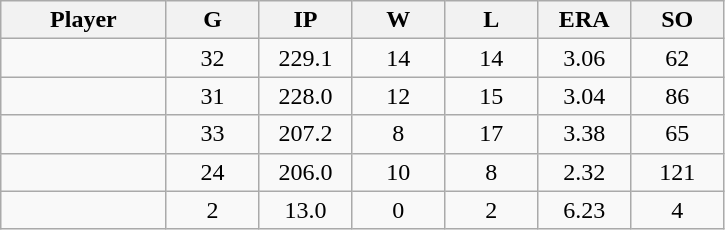<table class="wikitable sortable">
<tr>
<th bgcolor="#DDDDFF" width="16%">Player</th>
<th bgcolor="#DDDDFF" width="9%">G</th>
<th bgcolor="#DDDDFF" width="9%">IP</th>
<th bgcolor="#DDDDFF" width="9%">W</th>
<th bgcolor="#DDDDFF" width="9%">L</th>
<th bgcolor="#DDDDFF" width="9%">ERA</th>
<th bgcolor="#DDDDFF" width="9%">SO</th>
</tr>
<tr align="center">
<td></td>
<td>32</td>
<td>229.1</td>
<td>14</td>
<td>14</td>
<td>3.06</td>
<td>62</td>
</tr>
<tr align="center">
<td></td>
<td>31</td>
<td>228.0</td>
<td>12</td>
<td>15</td>
<td>3.04</td>
<td>86</td>
</tr>
<tr align="center">
<td></td>
<td>33</td>
<td>207.2</td>
<td>8</td>
<td>17</td>
<td>3.38</td>
<td>65</td>
</tr>
<tr align="center">
<td></td>
<td>24</td>
<td>206.0</td>
<td>10</td>
<td>8</td>
<td>2.32</td>
<td>121</td>
</tr>
<tr align="center">
<td></td>
<td>2</td>
<td>13.0</td>
<td>0</td>
<td>2</td>
<td>6.23</td>
<td>4</td>
</tr>
</table>
